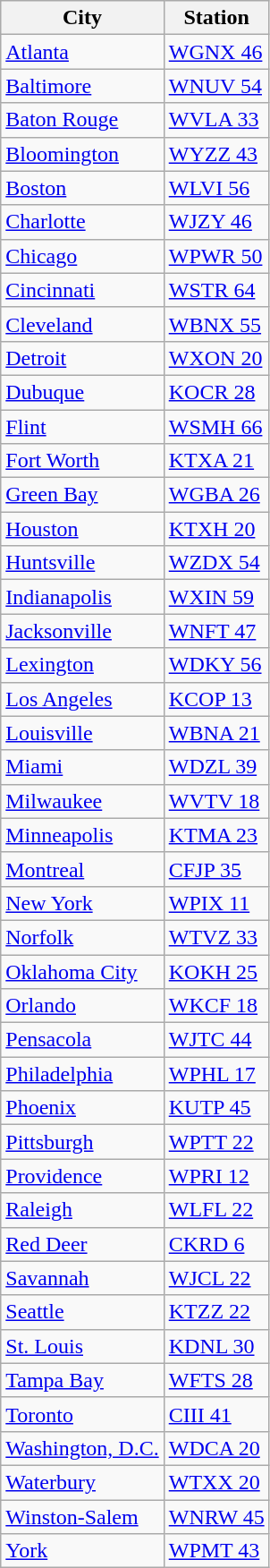<table class="wikitable sortable">
<tr>
<th>City</th>
<th>Station</th>
</tr>
<tr>
<td><a href='#'>Atlanta</a></td>
<td><a href='#'>WGNX 46</a></td>
</tr>
<tr>
<td><a href='#'>Baltimore</a></td>
<td><a href='#'>WNUV 54</a></td>
</tr>
<tr>
<td><a href='#'>Baton Rouge</a></td>
<td><a href='#'>WVLA 33</a></td>
</tr>
<tr>
<td><a href='#'>Bloomington</a></td>
<td><a href='#'>WYZZ 43</a></td>
</tr>
<tr>
<td><a href='#'>Boston</a></td>
<td><a href='#'>WLVI 56</a></td>
</tr>
<tr>
<td><a href='#'>Charlotte</a></td>
<td><a href='#'>WJZY 46</a></td>
</tr>
<tr>
<td><a href='#'>Chicago</a></td>
<td><a href='#'>WPWR 50</a></td>
</tr>
<tr>
<td><a href='#'>Cincinnati</a></td>
<td><a href='#'>WSTR 64</a></td>
</tr>
<tr>
<td><a href='#'>Cleveland</a></td>
<td><a href='#'>WBNX 55</a></td>
</tr>
<tr>
<td><a href='#'>Detroit</a></td>
<td><a href='#'>WXON 20</a></td>
</tr>
<tr>
<td><a href='#'>Dubuque</a></td>
<td><a href='#'>KOCR 28</a></td>
</tr>
<tr>
<td><a href='#'>Flint</a></td>
<td><a href='#'>WSMH 66</a></td>
</tr>
<tr>
<td><a href='#'>Fort Worth</a></td>
<td><a href='#'>KTXA 21</a></td>
</tr>
<tr>
<td><a href='#'>Green Bay</a></td>
<td><a href='#'>WGBA 26</a></td>
</tr>
<tr>
<td><a href='#'>Houston</a></td>
<td><a href='#'>KTXH 20</a></td>
</tr>
<tr>
<td><a href='#'>Huntsville</a></td>
<td><a href='#'>WZDX 54</a></td>
</tr>
<tr>
<td><a href='#'>Indianapolis</a></td>
<td><a href='#'>WXIN 59</a></td>
</tr>
<tr>
<td><a href='#'>Jacksonville</a></td>
<td><a href='#'>WNFT 47</a></td>
</tr>
<tr>
<td><a href='#'>Lexington</a></td>
<td><a href='#'>WDKY 56</a></td>
</tr>
<tr>
<td><a href='#'>Los Angeles</a></td>
<td><a href='#'>KCOP 13</a></td>
</tr>
<tr>
<td><a href='#'>Louisville</a></td>
<td><a href='#'>WBNA 21</a></td>
</tr>
<tr>
<td><a href='#'>Miami</a></td>
<td><a href='#'>WDZL 39</a></td>
</tr>
<tr>
<td><a href='#'>Milwaukee</a></td>
<td><a href='#'>WVTV 18</a></td>
</tr>
<tr>
<td><a href='#'>Minneapolis</a></td>
<td><a href='#'>KTMA 23</a></td>
</tr>
<tr>
<td><a href='#'>Montreal</a></td>
<td><a href='#'>CFJP 35</a></td>
</tr>
<tr>
<td><a href='#'>New York</a></td>
<td><a href='#'>WPIX 11</a></td>
</tr>
<tr>
<td><a href='#'>Norfolk</a></td>
<td><a href='#'>WTVZ 33</a></td>
</tr>
<tr>
<td><a href='#'>Oklahoma City</a></td>
<td><a href='#'>KOKH 25</a></td>
</tr>
<tr>
<td><a href='#'>Orlando</a></td>
<td><a href='#'>WKCF 18</a></td>
</tr>
<tr>
<td><a href='#'>Pensacola</a></td>
<td><a href='#'>WJTC 44</a></td>
</tr>
<tr>
<td><a href='#'>Philadelphia</a></td>
<td><a href='#'>WPHL 17</a></td>
</tr>
<tr>
<td><a href='#'>Phoenix</a></td>
<td><a href='#'>KUTP 45</a></td>
</tr>
<tr>
<td><a href='#'>Pittsburgh</a></td>
<td><a href='#'>WPTT 22</a></td>
</tr>
<tr>
<td><a href='#'>Providence</a></td>
<td><a href='#'>WPRI 12</a></td>
</tr>
<tr>
<td><a href='#'>Raleigh</a></td>
<td><a href='#'>WLFL 22</a></td>
</tr>
<tr>
<td><a href='#'>Red Deer</a></td>
<td><a href='#'>CKRD 6</a></td>
</tr>
<tr>
<td><a href='#'>Savannah</a></td>
<td><a href='#'>WJCL 22</a></td>
</tr>
<tr>
<td><a href='#'>Seattle</a></td>
<td><a href='#'>KTZZ 22</a></td>
</tr>
<tr>
<td><a href='#'>St. Louis</a></td>
<td><a href='#'>KDNL 30</a></td>
</tr>
<tr>
<td><a href='#'>Tampa Bay</a></td>
<td><a href='#'>WFTS 28</a></td>
</tr>
<tr>
<td><a href='#'>Toronto</a></td>
<td><a href='#'>CIII 41</a></td>
</tr>
<tr>
<td><a href='#'>Washington, D.C.</a></td>
<td><a href='#'>WDCA 20</a></td>
</tr>
<tr>
<td><a href='#'>Waterbury</a></td>
<td><a href='#'>WTXX 20</a></td>
</tr>
<tr>
<td><a href='#'>Winston-Salem</a></td>
<td><a href='#'>WNRW 45</a></td>
</tr>
<tr>
<td><a href='#'>York</a></td>
<td><a href='#'>WPMT 43</a></td>
</tr>
</table>
